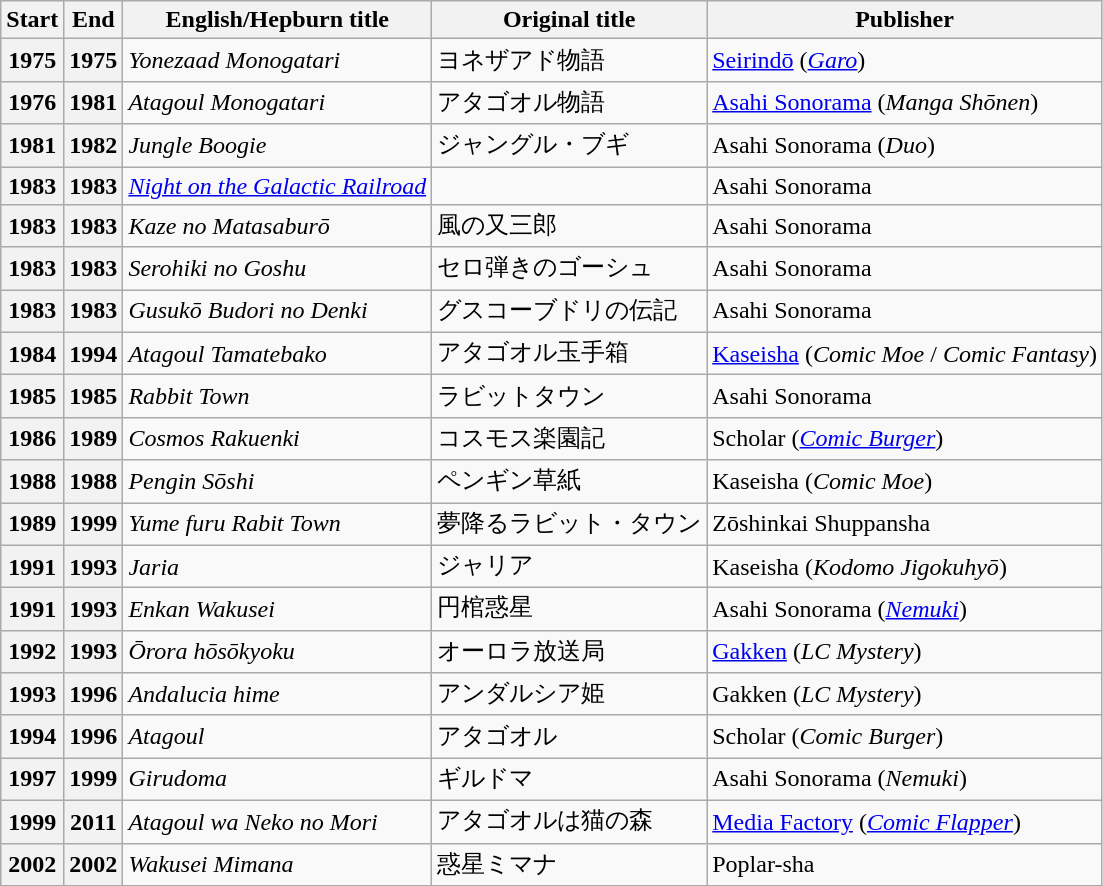<table class="wikitable plainrowheaders sortable">
<tr>
<th scope="col">Start</th>
<th scope="col">End</th>
<th scope="col">English/Hepburn title</th>
<th scope="col">Original title</th>
<th scope="col">Publisher</th>
</tr>
<tr>
<th scope="row">1975</th>
<th scope="row">1975</th>
<td><em>Yonezaad Monogatari</em></td>
<td>ヨネザアド物語</td>
<td><a href='#'>Seirindō</a> (<em><a href='#'>Garo</a></em>)</td>
</tr>
<tr>
<th scope="row">1976</th>
<th scope="row">1981</th>
<td><em>Atagoul Monogatari</em></td>
<td>アタゴオル物語</td>
<td><a href='#'>Asahi Sonorama</a> (<em>Manga Shōnen</em>)</td>
</tr>
<tr>
<th scope="row">1981</th>
<th scope="row">1982</th>
<td><em>Jungle Boogie</em></td>
<td>ジャングル・ブギ</td>
<td>Asahi Sonorama (<em>Duo</em>)</td>
</tr>
<tr>
<th scope="row">1983</th>
<th scope="row">1983</th>
<td><em><a href='#'>Night on the Galactic Railroad</a></em></td>
<td></td>
<td>Asahi Sonorama</td>
</tr>
<tr>
<th scope="row">1983</th>
<th scope="row">1983</th>
<td><em>Kaze no Matasaburō</em></td>
<td>風の又三郎</td>
<td>Asahi Sonorama</td>
</tr>
<tr>
<th scope="row">1983</th>
<th scope="row">1983</th>
<td><em>Serohiki no Goshu</em></td>
<td>セロ弾きのゴーシュ</td>
<td>Asahi Sonorama</td>
</tr>
<tr>
<th scope="row">1983</th>
<th scope="row">1983</th>
<td><em>Gusukō Budori no Denki</em></td>
<td>グスコーブドリの伝記</td>
<td>Asahi Sonorama</td>
</tr>
<tr>
<th scope="row">1984</th>
<th scope="row">1994</th>
<td><em>Atagoul Tamatebako</em></td>
<td>アタゴオル玉手箱</td>
<td><a href='#'>Kaseisha</a> (<em>Comic Moe</em> / <em>Comic Fantasy</em>)</td>
</tr>
<tr>
<th scope="row">1985</th>
<th scope="row">1985</th>
<td><em>Rabbit Town</em></td>
<td>ラビットタウン</td>
<td>Asahi Sonorama</td>
</tr>
<tr>
<th scope="row">1986</th>
<th scope="row">1989</th>
<td><em>Cosmos Rakuenki</em></td>
<td>コスモス楽園記</td>
<td>Scholar (<em><a href='#'>Comic Burger</a></em>)</td>
</tr>
<tr>
<th scope="row">1988</th>
<th scope="row">1988</th>
<td><em>Pengin Sōshi</em></td>
<td>ペンギン草紙</td>
<td>Kaseisha (<em>Comic Moe</em>)</td>
</tr>
<tr>
<th scope="row">1989</th>
<th scope="row">1999</th>
<td><em>Yume furu Rabit Town</em></td>
<td>夢降るラビット・タウン</td>
<td>Zōshinkai Shuppansha</td>
</tr>
<tr>
<th scope="row">1991</th>
<th scope="row">1993</th>
<td><em>Jaria</em></td>
<td>ジャリア</td>
<td>Kaseisha (<em>Kodomo Jigokuhyō</em>)</td>
</tr>
<tr>
<th scope="row">1991</th>
<th scope="row">1993</th>
<td><em>Enkan Wakusei</em></td>
<td>円棺惑星</td>
<td>Asahi Sonorama (<em><a href='#'>Nemuki</a></em>)</td>
</tr>
<tr>
<th scope="row">1992</th>
<th scope="row">1993</th>
<td><em>Ōrora hōsōkyoku</em></td>
<td>オーロラ放送局</td>
<td><a href='#'>Gakken</a> (<em>LC Mystery</em>)</td>
</tr>
<tr>
<th scope="row">1993</th>
<th scope="row">1996</th>
<td><em>Andalucia hime</em></td>
<td>アンダルシア姫</td>
<td>Gakken (<em>LC Mystery</em>)</td>
</tr>
<tr>
<th scope="row">1994</th>
<th scope="row">1996</th>
<td><em>Atagoul</em></td>
<td>アタゴオル</td>
<td>Scholar (<em>Comic Burger</em>)</td>
</tr>
<tr>
<th scope="row">1997</th>
<th scope="row">1999</th>
<td><em>Girudoma</em></td>
<td>ギルドマ</td>
<td>Asahi Sonorama (<em>Nemuki</em>)</td>
</tr>
<tr>
<th scope="row">1999</th>
<th scope="row">2011</th>
<td><em>Atagoul wa Neko no Mori</em></td>
<td>アタゴオルは猫の森</td>
<td><a href='#'>Media Factory</a> (<em><a href='#'>Comic Flapper</a></em>)</td>
</tr>
<tr>
<th scope="row">2002</th>
<th scope="row">2002</th>
<td><em>Wakusei Mimana</em></td>
<td>惑星ミマナ</td>
<td>Poplar-sha</td>
</tr>
</table>
